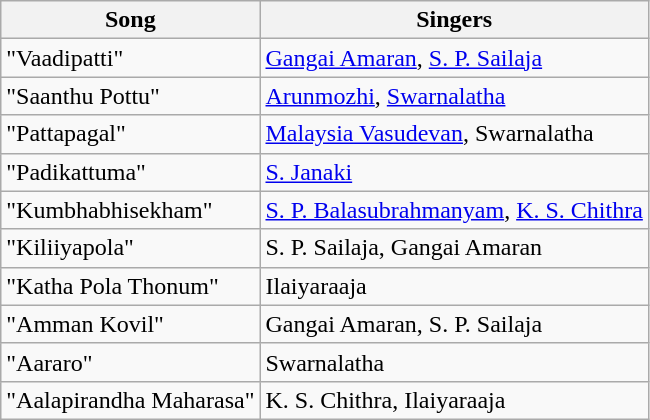<table class="wikitable">
<tr>
<th>Song</th>
<th>Singers</th>
</tr>
<tr>
<td>"Vaadipatti"</td>
<td><a href='#'>Gangai Amaran</a>, <a href='#'>S. P. Sailaja</a></td>
</tr>
<tr>
<td>"Saanthu Pottu"</td>
<td><a href='#'>Arunmozhi</a>, <a href='#'>Swarnalatha</a></td>
</tr>
<tr>
<td>"Pattapagal"</td>
<td><a href='#'>Malaysia Vasudevan</a>, Swarnalatha</td>
</tr>
<tr>
<td>"Padikattuma"</td>
<td><a href='#'>S. Janaki</a></td>
</tr>
<tr>
<td>"Kumbhabhisekham"</td>
<td><a href='#'>S. P. Balasubrahmanyam</a>, <a href='#'>K. S. Chithra</a></td>
</tr>
<tr>
<td>"Kiliiyapola"</td>
<td>S. P. Sailaja, Gangai Amaran</td>
</tr>
<tr>
<td>"Katha Pola Thonum"</td>
<td>Ilaiyaraaja</td>
</tr>
<tr>
<td>"Amman Kovil"</td>
<td>Gangai Amaran, S. P. Sailaja</td>
</tr>
<tr>
<td>"Aararo"</td>
<td>Swarnalatha</td>
</tr>
<tr>
<td>"Aalapirandha Maharasa"</td>
<td>K. S. Chithra, Ilaiyaraaja</td>
</tr>
</table>
